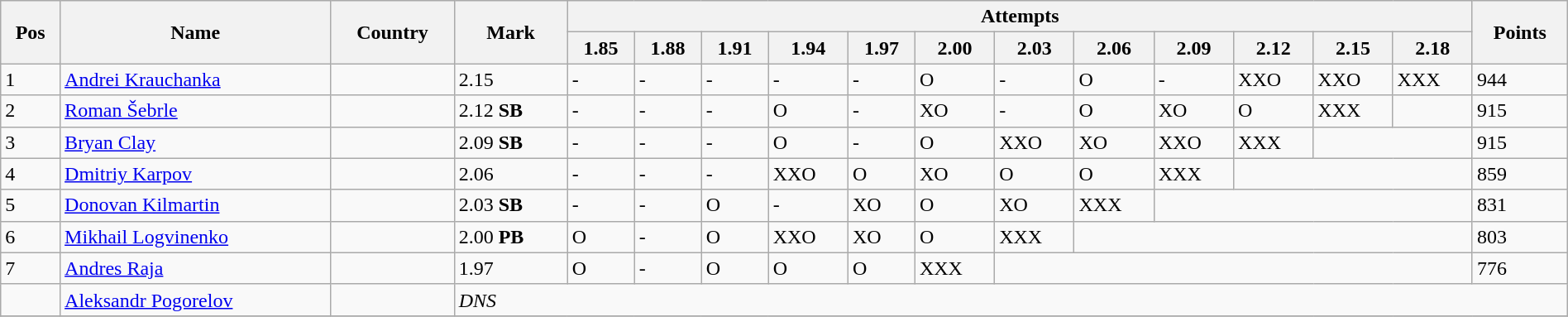<table class="wikitable" width=100%>
<tr>
<th rowspan=2>Pos</th>
<th rowspan=2>Name</th>
<th rowspan=2>Country</th>
<th rowspan=2>Mark</th>
<th colspan=12>Attempts</th>
<th rowspan=2>Points</th>
</tr>
<tr>
<th>1.85</th>
<th>1.88</th>
<th>1.91</th>
<th>1.94</th>
<th>1.97</th>
<th>2.00</th>
<th>2.03</th>
<th>2.06</th>
<th>2.09</th>
<th>2.12</th>
<th>2.15</th>
<th>2.18</th>
</tr>
<tr>
<td>1</td>
<td><a href='#'>Andrei Krauchanka</a></td>
<td></td>
<td>2.15</td>
<td>-</td>
<td>-</td>
<td>-</td>
<td>-</td>
<td>-</td>
<td>O</td>
<td>-</td>
<td>O</td>
<td>-</td>
<td>XXO</td>
<td>XXO</td>
<td>XXX</td>
<td>944</td>
</tr>
<tr>
<td>2</td>
<td><a href='#'>Roman Šebrle</a></td>
<td></td>
<td>2.12 <strong>SB</strong></td>
<td>-</td>
<td>-</td>
<td>-</td>
<td>O</td>
<td>-</td>
<td>XO</td>
<td>-</td>
<td>O</td>
<td>XO</td>
<td>O</td>
<td>XXX</td>
<td></td>
<td>915</td>
</tr>
<tr>
<td>3</td>
<td><a href='#'>Bryan Clay</a></td>
<td></td>
<td>2.09 <strong>SB</strong></td>
<td>-</td>
<td>-</td>
<td>-</td>
<td>O</td>
<td>-</td>
<td>O</td>
<td>XXO</td>
<td>XO</td>
<td>XXO</td>
<td>XXX</td>
<td colspan=2></td>
<td>915</td>
</tr>
<tr>
<td>4</td>
<td><a href='#'>Dmitriy Karpov</a></td>
<td></td>
<td>2.06</td>
<td>-</td>
<td>-</td>
<td>-</td>
<td>XXO</td>
<td>O</td>
<td>XO</td>
<td>O</td>
<td>O</td>
<td>XXX</td>
<td colspan=3></td>
<td>859</td>
</tr>
<tr>
<td>5</td>
<td><a href='#'>Donovan Kilmartin</a></td>
<td></td>
<td>2.03 <strong>SB</strong></td>
<td>-</td>
<td>-</td>
<td>O</td>
<td>-</td>
<td>XO</td>
<td>O</td>
<td>XO</td>
<td>XXX</td>
<td colspan=4></td>
<td>831</td>
</tr>
<tr>
<td>6</td>
<td><a href='#'>Mikhail Logvinenko</a></td>
<td></td>
<td>2.00 <strong>PB</strong></td>
<td>O</td>
<td>-</td>
<td>O</td>
<td>XXO</td>
<td>XO</td>
<td>O</td>
<td>XXX</td>
<td colspan=5></td>
<td>803</td>
</tr>
<tr>
<td>7</td>
<td><a href='#'>Andres Raja</a></td>
<td></td>
<td>1.97</td>
<td>O</td>
<td>-</td>
<td>O</td>
<td>O</td>
<td>O</td>
<td>XXX</td>
<td colspan=6></td>
<td>776</td>
</tr>
<tr>
<td></td>
<td><a href='#'>Aleksandr Pogorelov</a></td>
<td></td>
<td colspan=14><em>DNS</em></td>
</tr>
<tr>
</tr>
</table>
